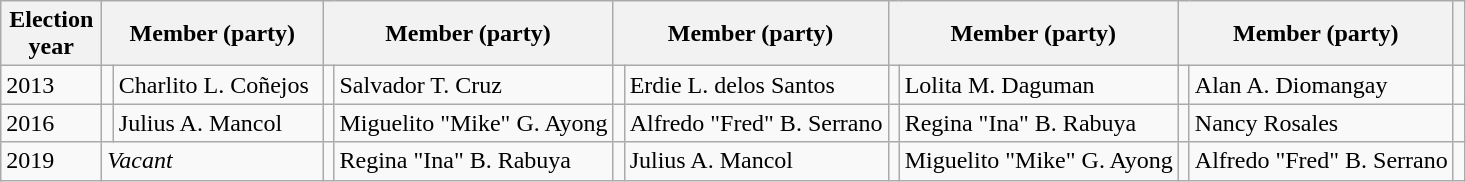<table class=wikitable>
<tr>
<th width=60px>Election<br>year</th>
<th colspan=2 width=140px>Member (party)</th>
<th colspan=2 width=140px>Member (party)</th>
<th colspan=2 width=140px>Member (party)</th>
<th colspan=2 width=140px>Member (party)</th>
<th colspan=2 width=140px>Member (party)</th>
<th !></th>
</tr>
<tr>
<td>2013</td>
<td></td>
<td>Charlito L. Coñejos</td>
<td></td>
<td>Salvador T. Cruz</td>
<td></td>
<td>Erdie L. delos Santos</td>
<td></td>
<td>Lolita M. Daguman</td>
<td></td>
<td>Alan A. Diomangay</td>
<td></td>
</tr>
<tr>
<td>2016</td>
<td bgcolor=></td>
<td>Julius A. Mancol<br></td>
<td bgcolor=></td>
<td>Miguelito "Mike" G. Ayong<br></td>
<td bgcolor=></td>
<td>Alfredo "Fred" B. Serrano<br></td>
<td bgcolor=></td>
<td>Regina "Ina" B. Rabuya<br></td>
<td bgcolor=></td>
<td>Nancy Rosales<br></td>
<td></td>
</tr>
<tr>
<td>2019</td>
<td colspan="2"><em>Vacant</em></td>
<td bgcolor=></td>
<td>Regina "Ina" B. Rabuya<br></td>
<td bgcolor=></td>
<td>Julius A. Mancol<br></td>
<td bgcolor=></td>
<td>Miguelito "Mike" G. Ayong<br></td>
<td bgcolor=></td>
<td>Alfredo "Fred" B. Serrano<br></td>
<td></td>
</tr>
</table>
